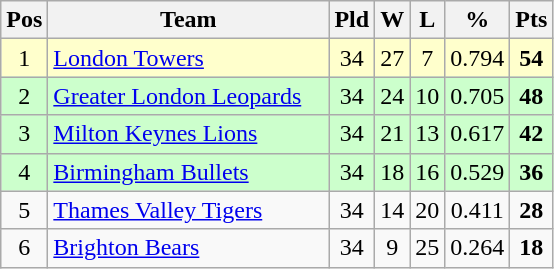<table class="wikitable" style="text-align: center;">
<tr>
<th>Pos</th>
<th scope="col" style="width: 180px;">Team</th>
<th>Pld</th>
<th>W</th>
<th>L</th>
<th>%</th>
<th>Pts</th>
</tr>
<tr style="background: #ffffcc;">
<td>1</td>
<td style="text-align:left;"><a href='#'>London Towers</a></td>
<td>34</td>
<td>27</td>
<td>7</td>
<td>0.794</td>
<td><strong>54</strong></td>
</tr>
<tr style="background: #ccffcc;">
<td>2</td>
<td style="text-align:left;"><a href='#'>Greater London Leopards</a></td>
<td>34</td>
<td>24</td>
<td>10</td>
<td>0.705</td>
<td><strong>48</strong></td>
</tr>
<tr style="background: #ccffcc;">
<td>3</td>
<td style="text-align:left;"><a href='#'>Milton Keynes Lions</a></td>
<td>34</td>
<td>21</td>
<td>13</td>
<td>0.617</td>
<td><strong>42</strong></td>
</tr>
<tr style="background: #ccffcc;">
<td>4</td>
<td style="text-align:left;"><a href='#'>Birmingham Bullets</a></td>
<td>34</td>
<td>18</td>
<td>16</td>
<td>0.529</td>
<td><strong>36</strong></td>
</tr>
<tr style="background: ;">
<td>5</td>
<td style="text-align:left;"><a href='#'>Thames Valley Tigers</a></td>
<td>34</td>
<td>14</td>
<td>20</td>
<td>0.411</td>
<td><strong>28</strong></td>
</tr>
<tr style="background: ;">
<td>6</td>
<td style="text-align:left;"><a href='#'>Brighton Bears</a></td>
<td>34</td>
<td>9</td>
<td>25</td>
<td>0.264</td>
<td><strong>18</strong></td>
</tr>
</table>
